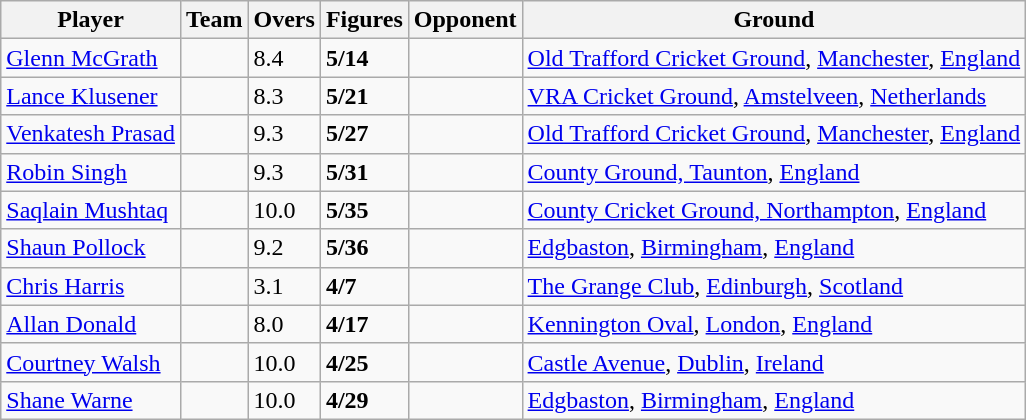<table class="wikitable sortable">
<tr>
<th>Player</th>
<th>Team</th>
<th>Overs</th>
<th>Figures</th>
<th>Opponent</th>
<th>Ground</th>
</tr>
<tr>
<td><a href='#'>Glenn McGrath</a></td>
<td></td>
<td>8.4</td>
<td><strong>5/14</strong></td>
<td></td>
<td><a href='#'>Old Trafford Cricket Ground</a>, <a href='#'>Manchester</a>, <a href='#'>England</a></td>
</tr>
<tr>
<td><a href='#'>Lance Klusener</a></td>
<td></td>
<td>8.3</td>
<td><strong>5/21</strong></td>
<td></td>
<td><a href='#'>VRA Cricket Ground</a>, <a href='#'>Amstelveen</a>, <a href='#'>Netherlands</a></td>
</tr>
<tr>
<td><a href='#'>Venkatesh Prasad</a></td>
<td></td>
<td>9.3</td>
<td><strong>5/27</strong></td>
<td></td>
<td><a href='#'>Old Trafford Cricket Ground</a>, <a href='#'>Manchester</a>, <a href='#'>England</a></td>
</tr>
<tr>
<td><a href='#'>Robin Singh</a></td>
<td></td>
<td>9.3</td>
<td><strong>5/31</strong></td>
<td></td>
<td><a href='#'>County Ground, Taunton</a>, <a href='#'>England</a></td>
</tr>
<tr>
<td><a href='#'>Saqlain Mushtaq</a></td>
<td></td>
<td>10.0</td>
<td><strong>5/35</strong></td>
<td></td>
<td><a href='#'>County Cricket Ground, Northampton</a>, <a href='#'>England</a></td>
</tr>
<tr>
<td><a href='#'>Shaun Pollock</a></td>
<td></td>
<td>9.2</td>
<td><strong>5/36</strong></td>
<td></td>
<td><a href='#'>Edgbaston</a>, <a href='#'>Birmingham</a>, <a href='#'>England</a></td>
</tr>
<tr>
<td><a href='#'>Chris Harris</a></td>
<td></td>
<td>3.1</td>
<td><strong>4/7</strong></td>
<td></td>
<td><a href='#'>The Grange Club</a>, <a href='#'>Edinburgh</a>, <a href='#'>Scotland</a></td>
</tr>
<tr>
<td><a href='#'>Allan Donald</a></td>
<td></td>
<td>8.0</td>
<td><strong>4/17</strong></td>
<td></td>
<td><a href='#'>Kennington Oval</a>, <a href='#'>London</a>, <a href='#'>England</a></td>
</tr>
<tr>
<td><a href='#'>Courtney Walsh</a></td>
<td></td>
<td>10.0</td>
<td><strong>4/25</strong></td>
<td></td>
<td><a href='#'>Castle Avenue</a>, <a href='#'>Dublin</a>, <a href='#'>Ireland</a></td>
</tr>
<tr>
<td><a href='#'>Shane Warne</a></td>
<td></td>
<td>10.0</td>
<td><strong>4/29</strong></td>
<td></td>
<td><a href='#'>Edgbaston</a>, <a href='#'>Birmingham</a>, <a href='#'>England</a></td>
</tr>
</table>
